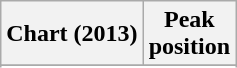<table class="wikitable sortable">
<tr>
<th>Chart (2013)</th>
<th>Peak<br>position</th>
</tr>
<tr>
</tr>
<tr>
</tr>
<tr>
</tr>
<tr>
</tr>
<tr>
</tr>
</table>
